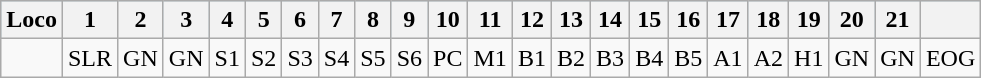<table class="wikitable">
<tr style="background:lightblue;">
<th>Loco</th>
<th>1</th>
<th>2</th>
<th>3</th>
<th>4</th>
<th>5</th>
<th>6</th>
<th>7</th>
<th>8</th>
<th>9</th>
<th>10</th>
<th>11</th>
<th>12</th>
<th>13</th>
<th>14</th>
<th>15</th>
<th>16</th>
<th>17</th>
<th>18</th>
<th>19</th>
<th>20</th>
<th>21</th>
<th></th>
</tr>
<tr>
<td></td>
<td>SLR</td>
<td>GN</td>
<td>GN</td>
<td>S1</td>
<td>S2</td>
<td>S3</td>
<td>S4</td>
<td>S5</td>
<td>S6</td>
<td>PC</td>
<td>M1</td>
<td>B1</td>
<td>B2</td>
<td>B3</td>
<td>B4</td>
<td>B5</td>
<td>A1</td>
<td>A2</td>
<td>H1</td>
<td>GN</td>
<td>GN</td>
<td>EOG</td>
</tr>
</table>
